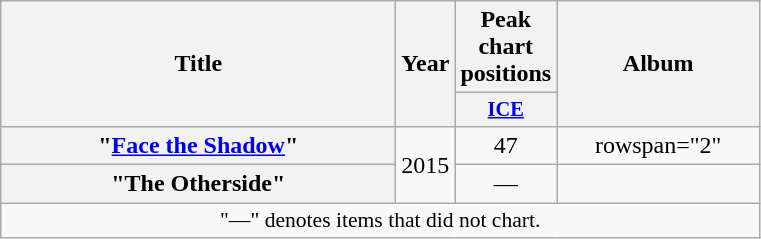<table class="wikitable plainrowheaders" style="text-align:center;">
<tr>
<th scope="col" rowspan="2" style="width:16em;">Title</th>
<th scope="col" rowspan="2" style="width:2em;">Year</th>
<th scope="col" colspan="1">Peak chart positions</th>
<th scope="col" rowspan="2" style="width:8em;">Album</th>
</tr>
<tr>
<th scope="col" style="width:3em;font-size:85%;"><a href='#'>ICE</a><br></th>
</tr>
<tr>
<th scope="row">"<a href='#'>Face the Shadow</a>"<br> </th>
<td rowspan="2">2015</td>
<td>47</td>
<td>rowspan="2" </td>
</tr>
<tr>
<th scope="row">"The Otherside"<br></th>
<td>—</td>
</tr>
<tr>
<td colspan="12" align="center" style="font-size:90%;">"—" denotes items that did not chart.</td>
</tr>
</table>
